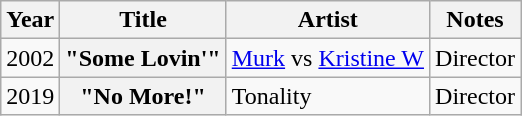<table class="wikitable plainrowheaders sortable">
<tr>
<th scope="col">Year</th>
<th scope="col">Title</th>
<th scope="col">Artist</th>
<th scope="col" class="unsortable">Notes</th>
</tr>
<tr>
<td>2002</td>
<th scope=row>"Some Lovin'"</th>
<td><a href='#'>Murk</a> vs <a href='#'>Kristine W</a></td>
<td>Director</td>
</tr>
<tr>
<td>2019</td>
<th scope=row>"No More!"</th>
<td>Tonality</td>
<td>Director</td>
</tr>
</table>
